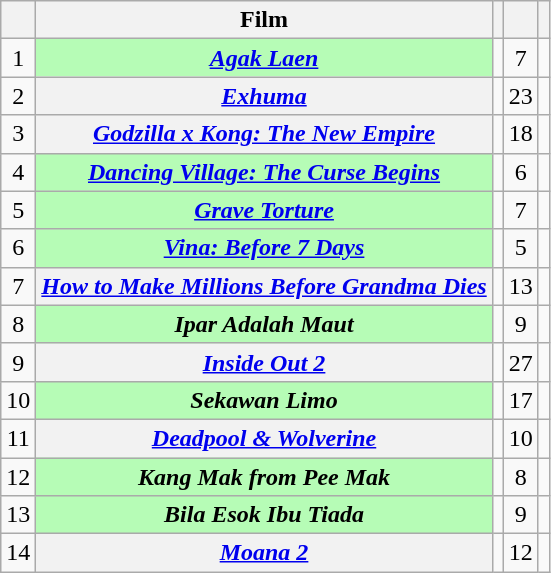<table class="wikitable sortable plainrowheaders" style="text-align:center;">
<tr>
<th></th>
<th>Film</th>
<th></th>
<th></th>
<th class="unsortable"></th>
</tr>
<tr>
<td>1</td>
<th scope="row" style="background:#b6fcb6;"><em><a href='#'>Agak Laen</a></em></th>
<td></td>
<td>7</td>
<td></td>
</tr>
<tr>
<td>2</td>
<th scope="row"><em><a href='#'>Exhuma</a></em></th>
<td></td>
<td>23</td>
<td></td>
</tr>
<tr>
<td>3</td>
<th scope="row"><em><a href='#'>Godzilla x Kong: The New Empire</a></em></th>
<td></td>
<td>18</td>
<td></td>
</tr>
<tr>
<td>4</td>
<th scope="row" style="background:#b6fcb6;"><em><a href='#'>Dancing Village: The Curse Begins</a></em></th>
<td></td>
<td>6</td>
<td></td>
</tr>
<tr>
<td>5</td>
<th scope="row" style="background:#b6fcb6;"><em><a href='#'>Grave Torture</a></em></th>
<td></td>
<td>7</td>
<td></td>
</tr>
<tr>
<td>6</td>
<th scope="row" style="background:#b6fcb6;"><em><a href='#'>Vina: Before 7 Days</a></em></th>
<td></td>
<td>5</td>
<td></td>
</tr>
<tr>
<td>7</td>
<th scope="row"><em><a href='#'>How to Make Millions Before Grandma Dies</a></em></th>
<td></td>
<td>13</td>
<td></td>
</tr>
<tr>
<td>8</td>
<th scope="row" style="background:#b6fcb6;"><em>Ipar Adalah Maut</em></th>
<td></td>
<td>9</td>
<td></td>
</tr>
<tr>
<td>9</td>
<th scope="row"><em><a href='#'>Inside Out 2</a></em></th>
<td></td>
<td>27</td>
<td></td>
</tr>
<tr>
<td>10</td>
<th scope="row" style="background:#b6fcb6;"><em>Sekawan Limo</em></th>
<td></td>
<td>17</td>
<td></td>
</tr>
<tr>
<td>11</td>
<th scope="row"><em><a href='#'>Deadpool & Wolverine</a></em></th>
<td></td>
<td>10</td>
<td></td>
</tr>
<tr>
<td>12</td>
<th scope="row" style="background:#b6fcb6;"><em>Kang Mak from Pee Mak</em></th>
<td></td>
<td>8</td>
<td></td>
</tr>
<tr>
<td>13</td>
<th scope="row" style="background:#b6fcb6;"><em>Bila Esok Ibu Tiada</em></th>
<td></td>
<td>9</td>
<td></td>
</tr>
<tr>
<td>14</td>
<th scope="row"><em><a href='#'>Moana 2</a></em></th>
<td></td>
<td>12</td>
<td></td>
</tr>
</table>
